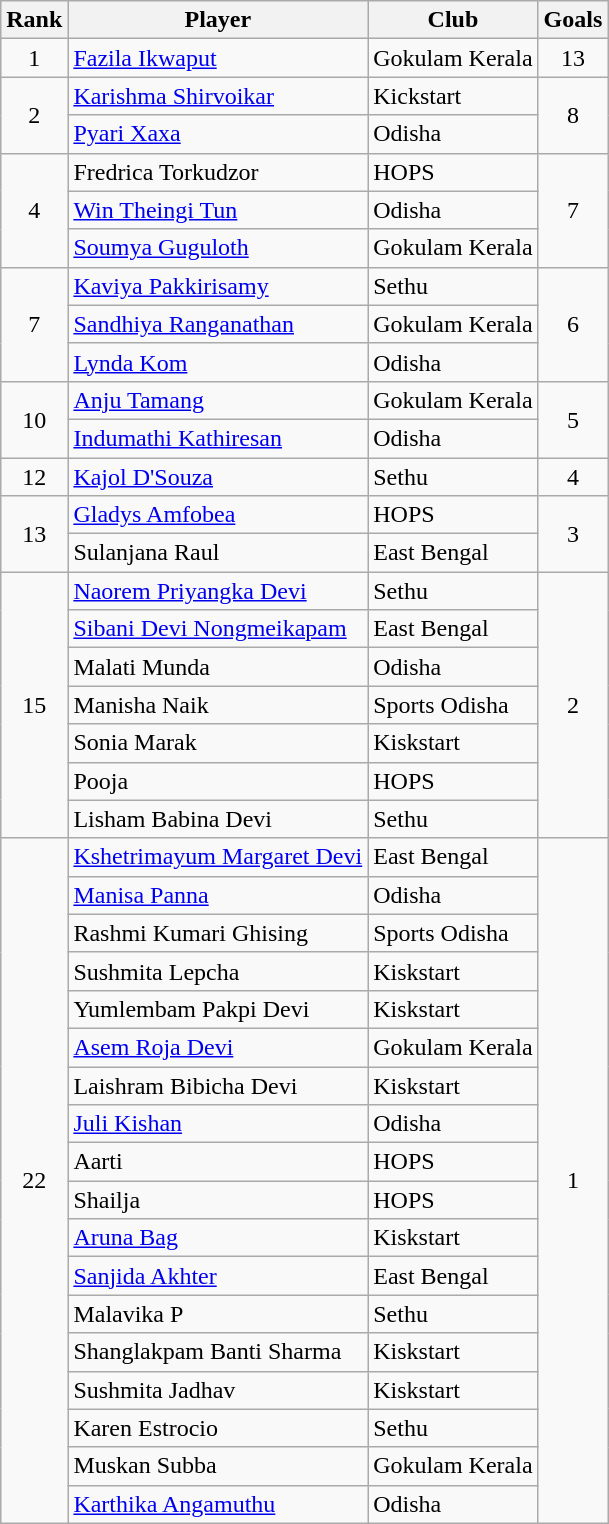<table class="wikitable" style="text-align:center;">
<tr>
<th>Rank</th>
<th>Player</th>
<th>Club</th>
<th>Goals</th>
</tr>
<tr>
<td>1</td>
<td align=left> <a href='#'>Fazila Ikwaput</a></td>
<td align=left>Gokulam Kerala</td>
<td>13</td>
</tr>
<tr>
<td rowspan="2">2</td>
<td align="left"> <a href='#'>Karishma Shirvoikar</a></td>
<td align="left">Kickstart</td>
<td rowspan="2">8</td>
</tr>
<tr>
<td align="left"> <a href='#'>Pyari Xaxa</a></td>
<td align="left">Odisha</td>
</tr>
<tr>
<td rowspan="3">4</td>
<td align="left"> Fredrica Torkudzor</td>
<td align="left">HOPS</td>
<td rowspan="3">7</td>
</tr>
<tr>
<td align="left"> <a href='#'>Win Theingi Tun</a></td>
<td align="left">Odisha</td>
</tr>
<tr>
<td align="left"> <a href='#'>Soumya Guguloth</a></td>
<td align="left">Gokulam Kerala</td>
</tr>
<tr>
<td rowspan="3">7</td>
<td align="left"> <a href='#'>Kaviya Pakkirisamy</a></td>
<td align="left">Sethu</td>
<td rowspan="3">6</td>
</tr>
<tr>
<td align="left"> <a href='#'>Sandhiya Ranganathan</a></td>
<td align="left">Gokulam Kerala</td>
</tr>
<tr>
<td align="left"> <a href='#'>Lynda Kom</a></td>
<td align="left">Odisha</td>
</tr>
<tr>
<td rowspan="2">10</td>
<td align="left"> <a href='#'>Anju Tamang</a></td>
<td align="left">Gokulam Kerala</td>
<td rowspan="2">5</td>
</tr>
<tr>
<td align="left"> <a href='#'>Indumathi Kathiresan</a></td>
<td align="left">Odisha</td>
</tr>
<tr>
<td rowspan="1">12</td>
<td align="left"> <a href='#'>Kajol D'Souza</a></td>
<td align="left">Sethu</td>
<td rowspan="1">4</td>
</tr>
<tr>
<td rowspan="2">13</td>
<td align="left"> <a href='#'>Gladys Amfobea</a></td>
<td align="left">HOPS</td>
<td rowspan="2">3</td>
</tr>
<tr>
<td align="left"> Sulanjana Raul</td>
<td align="left">East Bengal</td>
</tr>
<tr>
<td rowspan="7">15</td>
<td align="left"> <a href='#'>Naorem Priyangka Devi</a></td>
<td align="left">Sethu</td>
<td rowspan="7">2</td>
</tr>
<tr>
<td align="left"> <a href='#'>Sibani Devi Nongmeikapam</a></td>
<td align="left">East Bengal</td>
</tr>
<tr>
<td align="left"> Malati Munda</td>
<td align="left">Odisha</td>
</tr>
<tr>
<td align="left"> Manisha Naik</td>
<td align="left">Sports Odisha</td>
</tr>
<tr>
<td align="left"> Sonia Marak</td>
<td align="left">Kiskstart</td>
</tr>
<tr>
<td align="left"> Pooja</td>
<td align="left">HOPS</td>
</tr>
<tr>
<td align="left"> Lisham Babina Devi</td>
<td align="left">Sethu</td>
</tr>
<tr>
<td rowspan="18">22</td>
<td align="left"> <a href='#'>Kshetrimayum Margaret Devi</a></td>
<td align="left">East Bengal</td>
<td rowspan="18">1</td>
</tr>
<tr>
<td align="left"> <a href='#'>Manisa Panna</a></td>
<td align="left">Odisha</td>
</tr>
<tr>
<td align="left"> Rashmi Kumari Ghising</td>
<td align="left">Sports Odisha</td>
</tr>
<tr>
<td align="left"> Sushmita Lepcha</td>
<td align="left">Kiskstart</td>
</tr>
<tr>
<td align="left"> Yumlembam Pakpi Devi</td>
<td align="left">Kiskstart</td>
</tr>
<tr>
<td align="left"> <a href='#'>Asem Roja Devi</a></td>
<td align="left">Gokulam Kerala</td>
</tr>
<tr>
<td align="left"> Laishram Bibicha Devi</td>
<td align="left">Kiskstart</td>
</tr>
<tr>
<td align="left"> <a href='#'>Juli Kishan</a></td>
<td align="left">Odisha</td>
</tr>
<tr>
<td align="left"> Aarti</td>
<td align="left">HOPS</td>
</tr>
<tr>
<td align="left"> Shailja</td>
<td align="left">HOPS</td>
</tr>
<tr>
<td align="left"> <a href='#'>Aruna Bag</a></td>
<td align="left">Kiskstart</td>
</tr>
<tr>
<td align="left"> <a href='#'>Sanjida Akhter</a></td>
<td align="left">East Bengal</td>
</tr>
<tr>
<td align="left"> Malavika P</td>
<td align="left">Sethu</td>
</tr>
<tr>
<td align="left"> Shanglakpam Banti Sharma</td>
<td align="left">Kiskstart</td>
</tr>
<tr>
<td align="left"> Sushmita Jadhav</td>
<td align="left">Kiskstart</td>
</tr>
<tr>
<td align="left"> Karen Estrocio</td>
<td align="left">Sethu</td>
</tr>
<tr>
<td align="left"> Muskan Subba</td>
<td align="left">Gokulam Kerala</td>
</tr>
<tr>
<td align="left"> <a href='#'>Karthika Angamuthu</a></td>
<td align="left">Odisha</td>
</tr>
</table>
